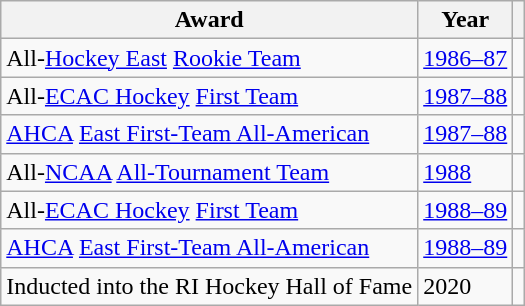<table class="wikitable">
<tr>
<th>Award</th>
<th>Year</th>
<th></th>
</tr>
<tr>
<td>All-<a href='#'>Hockey East</a> <a href='#'>Rookie Team</a></td>
<td><a href='#'>1986–87</a></td>
<td></td>
</tr>
<tr>
<td>All-<a href='#'>ECAC Hockey</a> <a href='#'>First Team</a></td>
<td><a href='#'>1987–88</a></td>
<td></td>
</tr>
<tr>
<td><a href='#'>AHCA</a> <a href='#'>East First-Team All-American</a></td>
<td><a href='#'>1987–88</a></td>
<td></td>
</tr>
<tr>
<td>All-<a href='#'>NCAA</a> <a href='#'>All-Tournament Team</a></td>
<td><a href='#'>1988</a></td>
<td></td>
</tr>
<tr>
<td>All-<a href='#'>ECAC Hockey</a> <a href='#'>First Team</a></td>
<td><a href='#'>1988–89</a></td>
<td></td>
</tr>
<tr>
<td><a href='#'>AHCA</a> <a href='#'>East First-Team All-American</a></td>
<td><a href='#'>1988–89</a></td>
<td></td>
</tr>
<tr>
<td>Inducted into the RI Hockey Hall of Fame</td>
<td>2020</td>
</tr>
</table>
